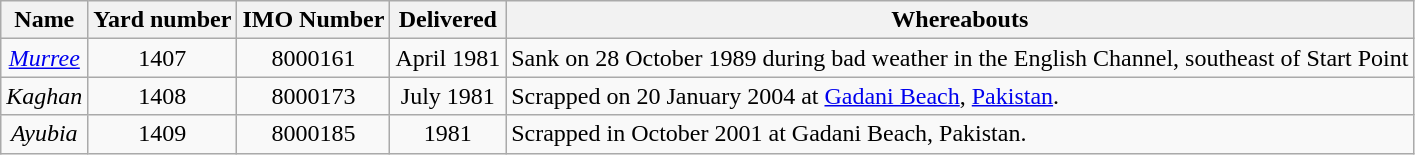<table class="wikitable" style="text-align:center">
<tr>
<th>Name</th>
<th>Yard number</th>
<th>IMO Number</th>
<th>Delivered</th>
<th>Whereabouts</th>
</tr>
<tr>
<td><em><a href='#'>Murree</a></em></td>
<td>1407</td>
<td>8000161</td>
<td>April 1981</td>
<td align=left>Sank on 28 October 1989 during bad weather in the English Channel,  southeast of Start Point</td>
</tr>
<tr>
<td><em>Kaghan</em></td>
<td>1408</td>
<td>8000173</td>
<td>July 1981</td>
<td align=left>Scrapped on 20 January 2004 at <a href='#'>Gadani Beach</a>, <a href='#'>Pakistan</a>.</td>
</tr>
<tr>
<td><em>Ayubia</em></td>
<td>1409</td>
<td>8000185</td>
<td>1981</td>
<td align=left>Scrapped in October 2001 at Gadani Beach, Pakistan.</td>
</tr>
</table>
